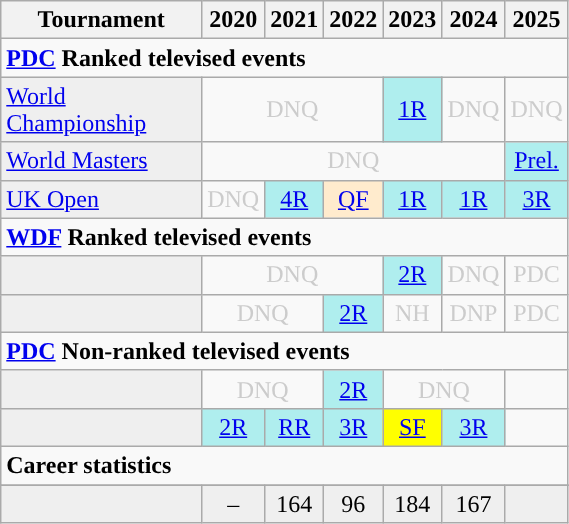<table class="wikitable" style="width:30%; margin:0">
<tr>
<th>Tournament</th>
<th>2020</th>
<th>2021</th>
<th>2022</th>
<th>2023</th>
<th>2024</th>
<th>2025</th>
</tr>
<tr>
<td colspan="10" style="text-align:left"><strong><a href='#'>PDC</a> Ranked televised events</strong></td>
</tr>
<tr>
<td style="background:#efefef;"><a href='#'>World Championship</a></td>
<td colspan="3" style="text-align:center; color:#ccc;">DNQ</td>
<td style="text-align:center; background:#afeeee;"><a href='#'>1R</a></td>
<td style="text-align:center; color:#ccc;">DNQ</td>
<td style="text-align:center; color:#ccc;">DNQ</td>
</tr>
<tr>
<td style="background:#efefef;"><a href='#'>World Masters</a></td>
<td colspan="5" style="text-align:center; color:#ccc;">DNQ</td>
<td style="text-align:center; background:#afeeee;"><a href='#'>Prel.</a></td>
</tr>
<tr>
<td style="background:#efefef;"><a href='#'>UK Open</a></td>
<td style="text-align:center; color:#ccc;">DNQ</td>
<td style="text-align:center; background:#afeeee;"><a href='#'>4R</a></td>
<td style="text-align:center; background:#ffebcd;"><a href='#'>QF</a></td>
<td style="text-align:center; background:#afeeee;"><a href='#'>1R</a></td>
<td style="text-align:center; background:#afeeee;"><a href='#'>1R</a></td>
<td style="text-align:center; background:#afeeee;"><a href='#'>3R</a></td>
</tr>
<tr>
<td colspan="10" style="text-align:left"><strong><a href='#'>WDF</a> Ranked televised events</strong></td>
</tr>
<tr>
<td style="background:#efefef;"></td>
<td colspan="3" style="text-align:center; color:#ccc;">DNQ</td>
<td style="text-align:center; background:#afeeee;"><a href='#'>2R</a></td>
<td style="text-align:center; color:#ccc;">DNQ</td>
<td style="text-align:center; color:#ccc;">PDC</td>
</tr>
<tr>
<td style="background:#efefef;"></td>
<td colspan="2" style="text-align:center; color:#ccc;">DNQ</td>
<td style="text-align:center; background:#afeeee;"><a href='#'>2R</a></td>
<td style="text-align:center; color:#ccc;">NH</td>
<td style="text-align:center; color:#ccc;">DNP</td>
<td style="text-align:center; color:#ccc;">PDC</td>
</tr>
<tr>
<td colspan="10" style="text-align:left"><strong><a href='#'>PDC</a> Non-ranked televised events</strong></td>
</tr>
<tr>
<td style="background:#efefef;"></td>
<td colspan="2" style="text-align:center; color:#ccc;">DNQ</td>
<td style="text-align:center; background:#afeeee;"><a href='#'>2R</a></td>
<td colspan="2" style="text-align:center; color:#ccc;">DNQ</td>
<td></td>
</tr>
<tr>
<td style="background:#efefef;"></td>
<td style="text-align:center; background:#afeeee;"><a href='#'>2R</a></td>
<td style="text-align:center; background:#afeeee;"><a href='#'>RR</a></td>
<td style="text-align:center; background:#afeeee;"><a href='#'>3R</a></td>
<td style="text-align:center; background:yellow;"><a href='#'>SF</a></td>
<td style="text-align:center; background:#afeeee;"><a href='#'>3R</a></td>
<td></td>
</tr>
<tr>
<td colspan="10" style="text-align:left"><strong>Career statistics</strong></td>
</tr>
<tr>
</tr>
<tr style="background:#efefef">
<td style="text-align:left"><strong></strong></td>
<td style="text-align:center;">–</td>
<td style="text-align:center;">164</td>
<td style="text-align:center;">96</td>
<td style="text-align:center;">184</td>
<td style="text-align:center;">167</td>
<td></td>
</tr>
</table>
